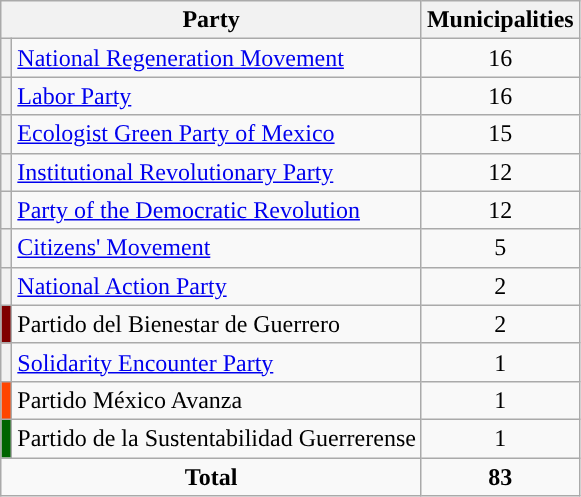<table class="wikitable" style="text-align:center;">
<tr>
<th colspan="2">Party</th>
<th>Municipalities</th>
</tr>
<tr>
<th style="background-color:"></th>
<td style="text-align:left;"><a href='#'>National Regeneration Movement</a></td>
<td>16</td>
</tr>
<tr>
<th style="background-color:"></th>
<td style="text-align:left;"><a href='#'>Labor Party</a></td>
<td>16</td>
</tr>
<tr>
<th style="background-color:"></th>
<td style="text-align:left;"><a href='#'>Ecologist Green Party of Mexico</a></td>
<td>15</td>
</tr>
<tr>
<th style="background-color:"></th>
<td style="text-align:left;"><a href='#'>Institutional Revolutionary Party</a></td>
<td>12</td>
</tr>
<tr>
<th style="background-color:"></th>
<td style="text-align:left;"><a href='#'>Party of the Democratic Revolution</a></td>
<td>12</td>
</tr>
<tr>
<th style="background-color:"></th>
<td style="text-align:left;"><a href='#'>Citizens' Movement</a></td>
<td>5</td>
</tr>
<tr>
<th style="background-color:"></th>
<td style="text-align:left;"><a href='#'>National Action Party</a></td>
<td>2</td>
</tr>
<tr>
<th style="background-color:#800000;"></th>
<td style="text-align:left;">Partido del Bienestar de Guerrero</td>
<td>2</td>
</tr>
<tr>
<th style="background-color:"></th>
<td style="text-align:left;"><a href='#'>Solidarity Encounter Party</a></td>
<td>1</td>
</tr>
<tr>
<th style="background-color:#ff4500;"></th>
<td style="text-align:left;">Partido México Avanza</td>
<td>1</td>
</tr>
<tr>
<th style="background-color:#006400;"></th>
<td style="text-align:left;">Partido de la Sustentabilidad Guerrerense</td>
<td>1</td>
</tr>
<tr>
<td colspan="2"><strong>Total</strong></td>
<td><strong>83</strong></td>
</tr>
</table>
